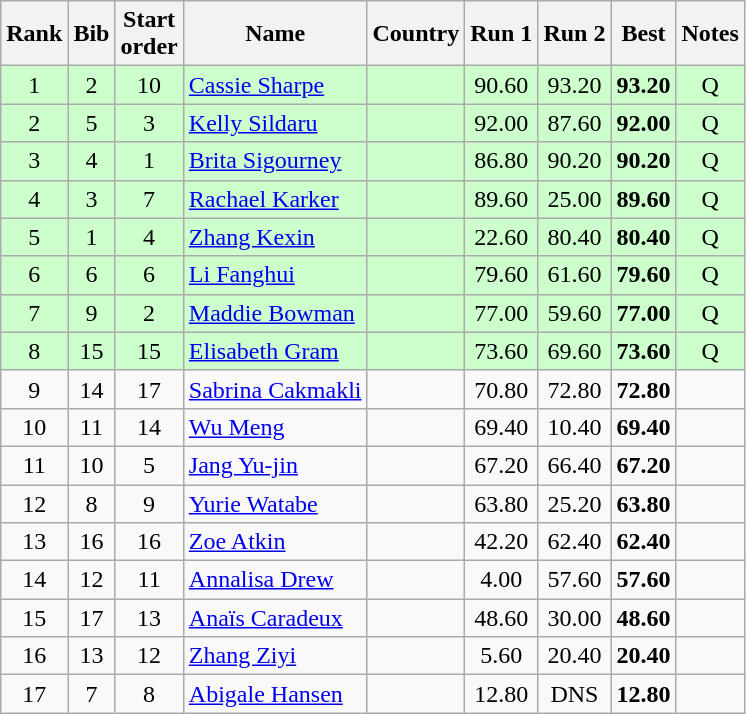<table class="wikitable sortable" style="text-align:center">
<tr>
<th>Rank</th>
<th>Bib</th>
<th>Start<br>order</th>
<th>Name</th>
<th>Country</th>
<th>Run 1</th>
<th>Run 2</th>
<th>Best</th>
<th>Notes</th>
</tr>
<tr bgcolor=ccffcc>
<td>1</td>
<td>2</td>
<td>10</td>
<td align=left><a href='#'>Cassie Sharpe</a></td>
<td align=left></td>
<td>90.60</td>
<td>93.20</td>
<td><strong>93.20</strong></td>
<td>Q</td>
</tr>
<tr bgcolor=ccffcc>
<td>2</td>
<td>5</td>
<td>3</td>
<td align=left><a href='#'>Kelly Sildaru</a></td>
<td align=left></td>
<td>92.00</td>
<td>87.60</td>
<td><strong>92.00</strong></td>
<td>Q</td>
</tr>
<tr bgcolor=ccffcc>
<td>3</td>
<td>4</td>
<td>1</td>
<td align=left><a href='#'>Brita Sigourney</a></td>
<td align=left></td>
<td>86.80</td>
<td>90.20</td>
<td><strong>90.20</strong></td>
<td>Q</td>
</tr>
<tr bgcolor=ccffcc>
<td>4</td>
<td>3</td>
<td>7</td>
<td align=left><a href='#'>Rachael Karker</a></td>
<td align=left></td>
<td>89.60</td>
<td>25.00</td>
<td><strong>89.60</strong></td>
<td>Q</td>
</tr>
<tr bgcolor=ccffcc>
<td>5</td>
<td>1</td>
<td>4</td>
<td align=left><a href='#'>Zhang Kexin</a></td>
<td align=left></td>
<td>22.60</td>
<td>80.40</td>
<td><strong>80.40</strong></td>
<td>Q</td>
</tr>
<tr bgcolor=ccffcc>
<td>6</td>
<td>6</td>
<td>6</td>
<td align=left><a href='#'>Li Fanghui</a></td>
<td align=left></td>
<td>79.60</td>
<td>61.60</td>
<td><strong>79.60</strong></td>
<td>Q</td>
</tr>
<tr bgcolor=ccffcc>
<td>7</td>
<td>9</td>
<td>2</td>
<td align=left><a href='#'>Maddie Bowman</a></td>
<td align=left></td>
<td>77.00</td>
<td>59.60</td>
<td><strong>77.00</strong></td>
<td>Q</td>
</tr>
<tr bgcolor=ccffcc>
<td>8</td>
<td>15</td>
<td>15</td>
<td align=left><a href='#'>Elisabeth Gram</a></td>
<td align=left></td>
<td>73.60</td>
<td>69.60</td>
<td><strong>73.60</strong></td>
<td>Q</td>
</tr>
<tr>
<td>9</td>
<td>14</td>
<td>17</td>
<td align=left><a href='#'>Sabrina Cakmakli</a></td>
<td align=left></td>
<td>70.80</td>
<td>72.80</td>
<td><strong>72.80</strong></td>
<td></td>
</tr>
<tr>
<td>10</td>
<td>11</td>
<td>14</td>
<td align=left><a href='#'>Wu Meng</a></td>
<td align=left></td>
<td>69.40</td>
<td>10.40</td>
<td><strong>69.40</strong></td>
<td></td>
</tr>
<tr>
<td>11</td>
<td>10</td>
<td>5</td>
<td align=left><a href='#'>Jang Yu-jin</a></td>
<td align=left></td>
<td>67.20</td>
<td>66.40</td>
<td><strong>67.20</strong></td>
<td></td>
</tr>
<tr>
<td>12</td>
<td>8</td>
<td>9</td>
<td align=left><a href='#'>Yurie Watabe</a></td>
<td align=left></td>
<td>63.80</td>
<td>25.20</td>
<td><strong>63.80</strong></td>
<td></td>
</tr>
<tr>
<td>13</td>
<td>16</td>
<td>16</td>
<td align=left><a href='#'>Zoe Atkin</a></td>
<td align=left></td>
<td>42.20</td>
<td>62.40</td>
<td><strong>62.40</strong></td>
<td></td>
</tr>
<tr>
<td>14</td>
<td>12</td>
<td>11</td>
<td align=left><a href='#'>Annalisa Drew</a></td>
<td align=left></td>
<td>4.00</td>
<td>57.60</td>
<td><strong>57.60</strong></td>
<td></td>
</tr>
<tr>
<td>15</td>
<td>17</td>
<td>13</td>
<td align=left><a href='#'>Anaïs Caradeux</a></td>
<td align=left></td>
<td>48.60</td>
<td>30.00</td>
<td><strong>48.60</strong></td>
<td></td>
</tr>
<tr>
<td>16</td>
<td>13</td>
<td>12</td>
<td align=left><a href='#'>Zhang Ziyi</a></td>
<td align=left></td>
<td>5.60</td>
<td>20.40</td>
<td><strong>20.40</strong></td>
<td></td>
</tr>
<tr>
<td>17</td>
<td>7</td>
<td>8</td>
<td align=left><a href='#'>Abigale Hansen</a></td>
<td align=left></td>
<td>12.80</td>
<td>DNS</td>
<td><strong>12.80</strong></td>
<td></td>
</tr>
</table>
